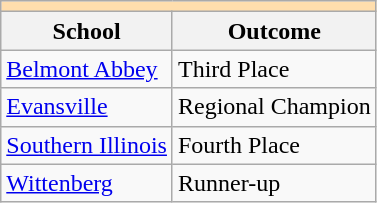<table class="wikitable" style="float:left; margin-right:1em;">
<tr>
<th colspan="3" style="background:#ffdead;"></th>
</tr>
<tr>
<th>School</th>
<th>Outcome</th>
</tr>
<tr>
<td><a href='#'>Belmont Abbey</a></td>
<td>Third Place</td>
</tr>
<tr>
<td><a href='#'>Evansville</a></td>
<td>Regional Champion</td>
</tr>
<tr>
<td><a href='#'>Southern Illinois</a></td>
<td>Fourth Place</td>
</tr>
<tr>
<td><a href='#'>Wittenberg</a></td>
<td>Runner-up</td>
</tr>
</table>
